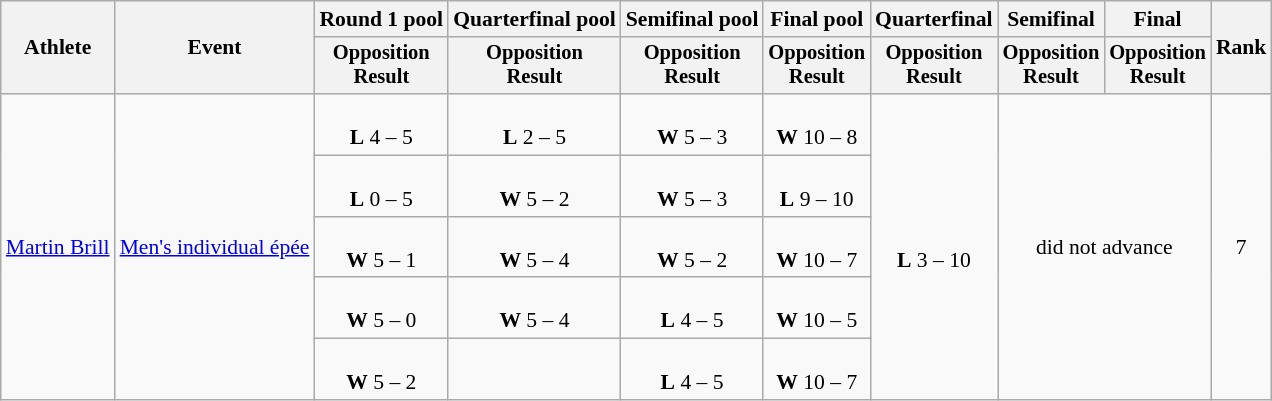<table class=wikitable style="font-size:90%;text-align:center">
<tr>
<th rowspan=2>Athlete</th>
<th rowspan=2>Event</th>
<th>Round 1 pool</th>
<th>Quarterfinal pool</th>
<th>Semifinal pool</th>
<th>Final pool</th>
<th>Quarterfinal</th>
<th>Semifinal</th>
<th>Final</th>
<th rowspan=2>Rank</th>
</tr>
<tr style="font-size:95%">
<th>Opposition<br>Result</th>
<th>Opposition<br>Result</th>
<th>Opposition<br>Result</th>
<th>Opposition<br>Result</th>
<th>Opposition<br>Result</th>
<th>Opposition<br>Result</th>
<th>Opposition<br>Result</th>
</tr>
<tr>
<td align=left rowspan=5><a href='#'>Martin Brill</a></td>
<td align=left rowspan=5><a href='#'>Men's individual épée</a></td>
<td><br><strong>L</strong> 4 – 5</td>
<td><br><strong>L</strong> 2 – 5</td>
<td><br><strong>W</strong> 5 – 3</td>
<td><br><strong>W</strong> 10 – 8</td>
<td rowspan=5><br><strong>L</strong> 3 – 10</td>
<td colspan=2 rowspan=5>did not advance</td>
<td rowspan=5>7</td>
</tr>
<tr>
<td><br><strong>L</strong> 0 – 5</td>
<td><br><strong>W</strong> 5 – 2</td>
<td><br><strong>W</strong> 5 – 3</td>
<td><br><strong>L</strong> 9 – 10</td>
</tr>
<tr>
<td><br><strong>W</strong> 5 – 1</td>
<td><br><strong>W</strong> 5 – 4</td>
<td><br><strong>W</strong> 5 – 2</td>
<td><br><strong>W</strong> 10 – 7</td>
</tr>
<tr>
<td><br><strong>W</strong> 5 – 0</td>
<td><br><strong>W</strong> 5 – 4</td>
<td><br><strong>L</strong> 4 – 5</td>
<td><br><strong>W</strong> 10 – 5</td>
</tr>
<tr>
<td><br><strong>W</strong> 5 – 2</td>
<td></td>
<td><br><strong>L</strong> 4 – 5</td>
<td><br><strong>W</strong> 10 – 7</td>
</tr>
</table>
